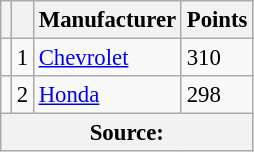<table class="wikitable" style="font-size: 95%;">
<tr>
<th scope="col"></th>
<th scope="col"></th>
<th scope="col">Manufacturer</th>
<th scope="col">Points</th>
</tr>
<tr>
<td align="left"></td>
<td align="center">1</td>
<td> <a href='#'>Chevrolet</a></td>
<td>310</td>
</tr>
<tr>
<td align="left"></td>
<td align="center">2</td>
<td> <a href='#'>Honda</a></td>
<td>298</td>
</tr>
<tr>
<th colspan=4>Source:</th>
</tr>
</table>
